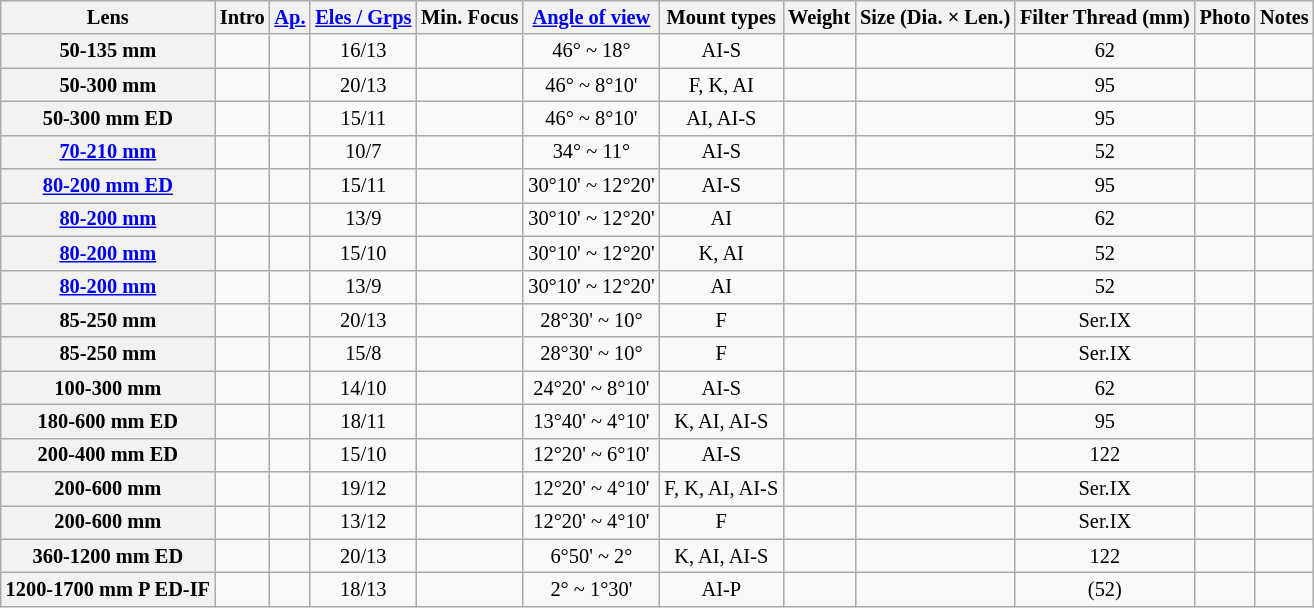<table class="wikitable sortable" style="font-size:85%;text-align:center;">
<tr>
<th data-sort-type="text">Lens</th>
<th data-sort-type="isoDate">Intro</th>
<th data-sort-type="text"><a href='#'>Ap.</a></th>
<th data-sort-type="number"><a href='#'>Eles / Grps</a></th>
<th data-sort-type="number">Min. Focus</th>
<th data-sort-type="number"><a href='#'>Angle of view</a></th>
<th data-sort-type="text">Mount types</th>
<th data-sort-type="number">Weight</th>
<th data-sort-type="number">Size (Dia. × Len.)</th>
<th data-sort-type="number">Filter Thread (mm)</th>
<th class="unsortable">Photo</th>
<th class="unsortable">Notes</th>
</tr>
<tr>
<th>50-135 mm </th>
<td></td>
<td></td>
<td>16/13</td>
<td></td>
<td>46° ~ 18°</td>
<td>AI-S</td>
<td></td>
<td></td>
<td>62</td>
<td></td>
<td style="text-align:left;"></td>
</tr>
<tr>
<th>50-300 mm </th>
<td></td>
<td></td>
<td>20/13</td>
<td></td>
<td>46° ~ 8°10'</td>
<td>F, K, AI</td>
<td></td>
<td></td>
<td>95</td>
<td></td>
<td style="text-align:left;"></td>
</tr>
<tr>
<th>50-300 mm  ED</th>
<td></td>
<td></td>
<td>15/11</td>
<td></td>
<td>46° ~ 8°10'</td>
<td>AI, AI-S</td>
<td></td>
<td></td>
<td>95</td>
<td></td>
<td style="text-align:left;"></td>
</tr>
<tr>
<th><a href='#'>70-210 mm </a></th>
<td></td>
<td></td>
<td>10/7</td>
<td></td>
<td>34° ~ 11°</td>
<td>AI-S</td>
<td></td>
<td></td>
<td>52</td>
<td></td>
<td style="text-align:left;"></td>
</tr>
<tr>
<th><a href='#'>80-200 mm  ED</a></th>
<td></td>
<td></td>
<td>15/11</td>
<td></td>
<td>30°10' ~ 12°20'</td>
<td>AI-S</td>
<td></td>
<td></td>
<td>95</td>
<td></td>
<td style="text-align:left;"></td>
</tr>
<tr>
<th><a href='#'>80-200 mm </a></th>
<td></td>
<td></td>
<td>13/9</td>
<td></td>
<td>30°10' ~ 12°20'</td>
<td>AI</td>
<td></td>
<td></td>
<td>62</td>
<td></td>
<td style="text-align:left;"></td>
</tr>
<tr>
<th><a href='#'>80-200 mm </a></th>
<td></td>
<td></td>
<td>15/10</td>
<td></td>
<td>30°10' ~ 12°20'</td>
<td>K, AI</td>
<td></td>
<td></td>
<td>52</td>
<td></td>
<td style="text-align:left;"></td>
</tr>
<tr>
<th><a href='#'>80-200 mm </a></th>
<td></td>
<td></td>
<td>13/9</td>
<td></td>
<td>30°10' ~ 12°20'</td>
<td>AI</td>
<td></td>
<td></td>
<td>52</td>
<td></td>
<td style="text-align:left;"></td>
</tr>
<tr>
<th>85-250 mm </th>
<td></td>
<td></td>
<td>20/13</td>
<td></td>
<td>28°30' ~ 10°</td>
<td>F</td>
<td></td>
<td></td>
<td>Ser.IX</td>
<td></td>
<td style="text-align:left;"></td>
</tr>
<tr>
<th>85-250 mm </th>
<td></td>
<td></td>
<td>15/8</td>
<td></td>
<td>28°30' ~ 10°</td>
<td>F</td>
<td></td>
<td></td>
<td>Ser.IX</td>
<td></td>
<td style="text-align:left;"></td>
</tr>
<tr>
<th>100-300 mm </th>
<td></td>
<td></td>
<td>14/10</td>
<td></td>
<td>24°20' ~ 8°10'</td>
<td>AI-S</td>
<td></td>
<td></td>
<td>62</td>
<td></td>
<td style="text-align:left;"></td>
</tr>
<tr>
<th>180-600 mm  ED</th>
<td></td>
<td></td>
<td>18/11</td>
<td></td>
<td>13°40' ~ 4°10'</td>
<td>K, AI, AI-S</td>
<td></td>
<td></td>
<td>95</td>
<td></td>
<td style="text-align:left;"></td>
</tr>
<tr>
<th>200-400 mm  ED</th>
<td></td>
<td></td>
<td>15/10</td>
<td></td>
<td>12°20' ~ 6°10'</td>
<td>AI-S</td>
<td></td>
<td></td>
<td>122</td>
<td></td>
<td style="text-align:left;"></td>
</tr>
<tr>
<th>200-600 mm </th>
<td></td>
<td></td>
<td>19/12</td>
<td></td>
<td>12°20' ~ 4°10'</td>
<td>F, K, AI, AI-S</td>
<td></td>
<td></td>
<td>Ser.IX</td>
<td></td>
<td style="text-align:left;"></td>
</tr>
<tr>
<th>200-600 mm </th>
<td></td>
<td></td>
<td>13/12</td>
<td></td>
<td>12°20' ~ 4°10'</td>
<td>F</td>
<td></td>
<td></td>
<td>Ser.IX</td>
<td></td>
<td style="text-align:left;"></td>
</tr>
<tr>
<th>360-1200 mm  ED</th>
<td></td>
<td></td>
<td>20/13</td>
<td></td>
<td>6°50' ~ 2°</td>
<td>K, AI, AI-S</td>
<td></td>
<td></td>
<td>122</td>
<td></td>
<td style="text-align:left;"></td>
</tr>
<tr>
<th>1200-1700 mm P ED-IF</th>
<td></td>
<td></td>
<td>18/13</td>
<td></td>
<td>2° ~ 1°30'</td>
<td>AI-P</td>
<td></td>
<td></td>
<td>(52)</td>
<td></td>
<td style="text-align:left;"></td>
</tr>
</table>
